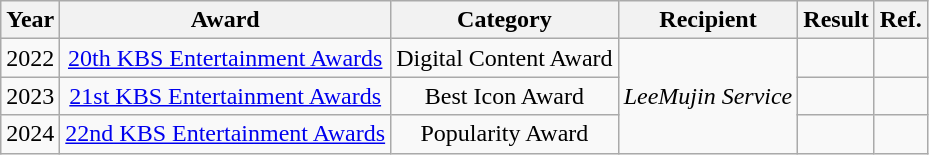<table class="wikitable" style="text-align: center;">
<tr>
<th>Year</th>
<th>Award</th>
<th>Category</th>
<th>Recipient</th>
<th>Result</th>
<th>Ref.</th>
</tr>
<tr>
<td>2022</td>
<td><a href='#'>20th KBS Entertainment Awards</a></td>
<td>Digital Content Award</td>
<td rowspan="3"><em>LeeMujin Service</em></td>
<td></td>
<td></td>
</tr>
<tr>
<td>2023</td>
<td><a href='#'>21st KBS Entertainment Awards</a></td>
<td>Best Icon Award</td>
<td></td>
<td></td>
</tr>
<tr>
<td>2024</td>
<td><a href='#'>22nd KBS Entertainment Awards</a></td>
<td>Popularity Award</td>
<td></td>
<td></td>
</tr>
</table>
